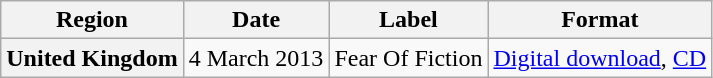<table class="wikitable plainrowheaders">
<tr>
<th scope="col">Region</th>
<th scope="col">Date</th>
<th scope="col">Label</th>
<th scope="col">Format</th>
</tr>
<tr>
<th scope="row">United Kingdom</th>
<td>4 March 2013</td>
<td>Fear Of Fiction</td>
<td><a href='#'>Digital download</a>, <a href='#'>CD</a></td>
</tr>
</table>
